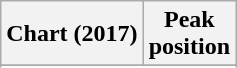<table class="wikitable sortable plainrowheaders">
<tr>
<th>Chart (2017)</th>
<th>Peak<br>position</th>
</tr>
<tr>
</tr>
<tr>
</tr>
</table>
